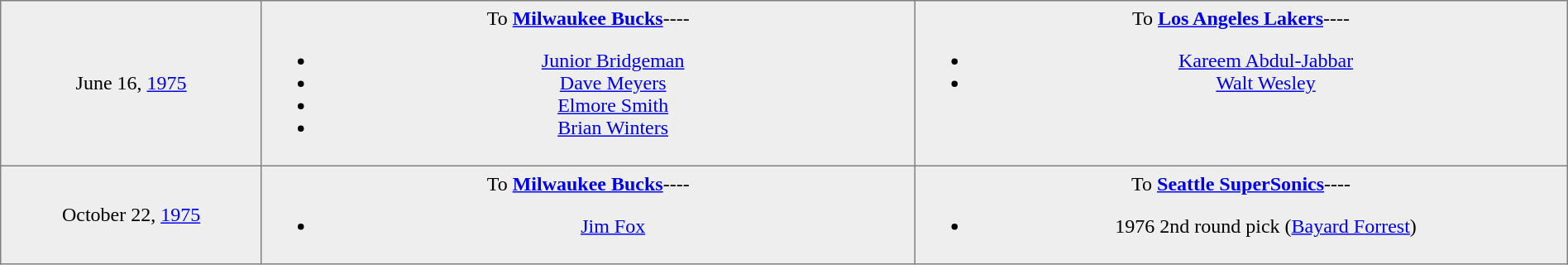<table border="1" style="border-collapse:collapse; text-align:center; width:100%;"  cellpadding="5">
<tr style="background:#eee;">
<td style="width:12%">June 16, <a href='#'>1975</a></td>
<td style="width:30%; vertical-align:top;">To <strong><a href='#'>Milwaukee Bucks</a></strong>----<br><ul><li><a href='#'>Junior Bridgeman</a></li><li><a href='#'>Dave Meyers</a></li><li><a href='#'>Elmore Smith</a></li><li><a href='#'>Brian Winters</a></li></ul></td>
<td style="width:30%; vertical-align:top;">To <strong><a href='#'>Los Angeles Lakers</a></strong>----<br><ul><li><a href='#'>Kareem Abdul-Jabbar</a></li><li><a href='#'>Walt Wesley</a></li></ul></td>
</tr>
<tr style="background:#eee;">
<td style="width:12%">October 22, <a href='#'>1975</a></td>
<td style="width:30%; vertical-align:top;">To <strong><a href='#'>Milwaukee Bucks</a></strong>----<br><ul><li><a href='#'>Jim Fox</a></li></ul></td>
<td style="width:30%; vertical-align:top;">To <strong><a href='#'>Seattle SuperSonics</a></strong>----<br><ul><li>1976 2nd round pick (<a href='#'>Bayard Forrest</a>)</li></ul></td>
</tr>
</table>
